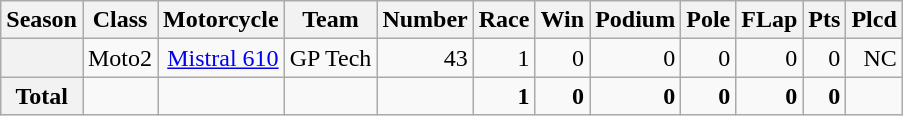<table class="wikitable">
<tr>
<th>Season</th>
<th>Class</th>
<th>Motorcycle</th>
<th>Team</th>
<th>Number</th>
<th>Race</th>
<th>Win</th>
<th>Podium</th>
<th>Pole</th>
<th>FLap</th>
<th>Pts</th>
<th>Plcd</th>
</tr>
<tr align="right">
<th></th>
<td>Moto2</td>
<td><a href='#'>Mistral 610</a></td>
<td>GP Tech</td>
<td>43</td>
<td>1</td>
<td>0</td>
<td>0</td>
<td>0</td>
<td>0</td>
<td>0</td>
<td>NC</td>
</tr>
<tr align="right">
<th>Total</th>
<td></td>
<td></td>
<td></td>
<td></td>
<td><strong>1</strong></td>
<td><strong>0</strong></td>
<td><strong>0</strong></td>
<td><strong>0</strong></td>
<td><strong>0</strong></td>
<td><strong>0</strong></td>
<td></td>
</tr>
</table>
